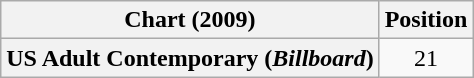<table class="wikitable sortable plainrowheaders" style="text-align:center">
<tr>
<th scope="col">Chart (2009)</th>
<th scope="col">Position</th>
</tr>
<tr>
<th scope="row">US Adult Contemporary (<em>Billboard</em>)</th>
<td style="text-align:center;">21</td>
</tr>
</table>
